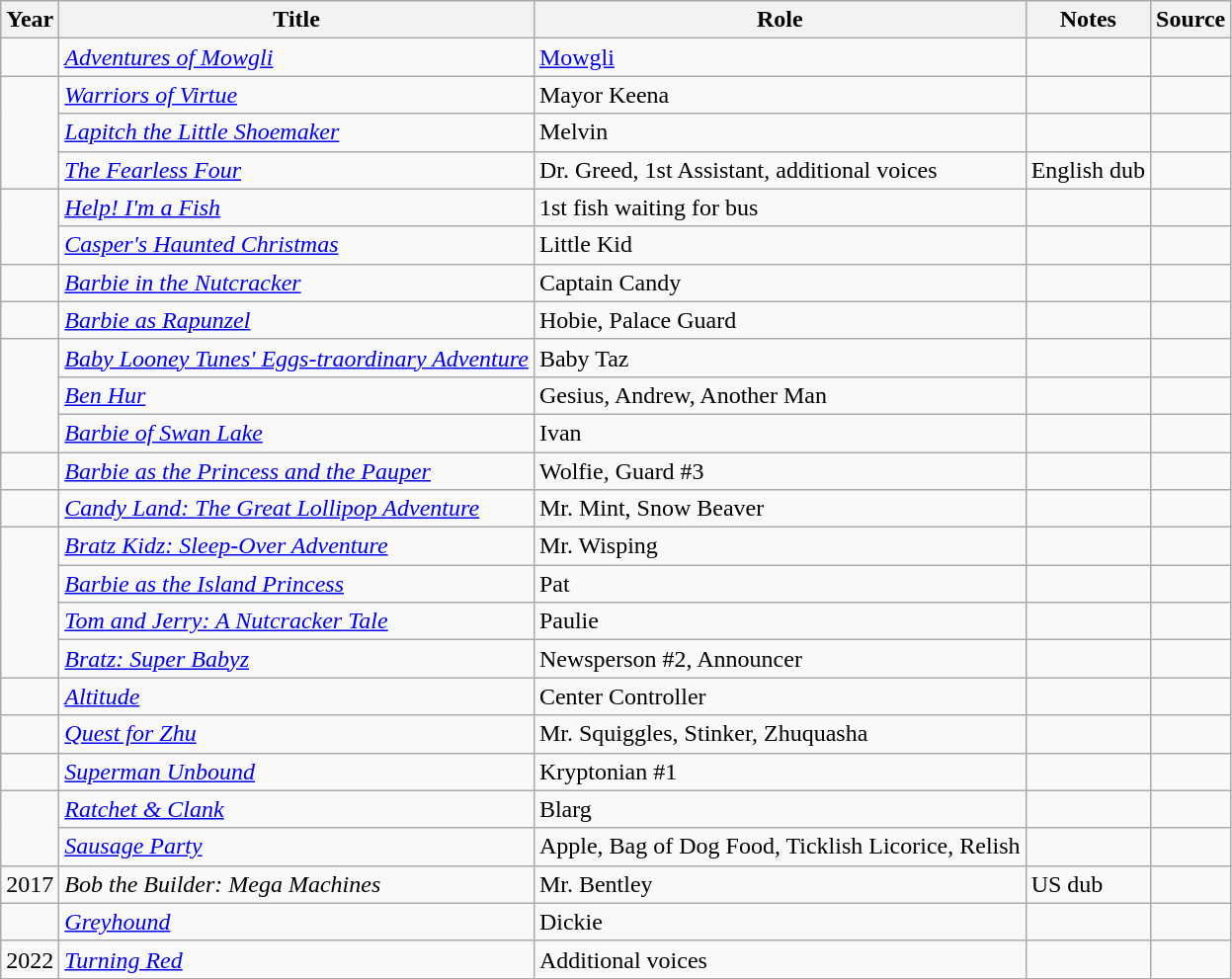<table class="wikitable sortable plainrowheaders">
<tr>
<th>Year</th>
<th>Title</th>
<th>Role</th>
<th class="unsortable">Notes</th>
<th class="unsortable">Source</th>
</tr>
<tr>
<td></td>
<td><em><a href='#'>Adventures of Mowgli</a></em></td>
<td><a href='#'>Mowgli</a></td>
<td></td>
<td></td>
</tr>
<tr>
<td rowspan="3"></td>
<td><em><a href='#'>Warriors of Virtue</a></em></td>
<td>Mayor Keena</td>
<td></td>
<td></td>
</tr>
<tr>
<td><em><a href='#'>Lapitch the Little Shoemaker</a></em></td>
<td>Melvin</td>
<td></td>
<td></td>
</tr>
<tr>
<td data-sort-value="Fearless Four, The"><em><a href='#'>The Fearless Four</a></em></td>
<td>Dr. Greed, 1st Assistant, additional voices</td>
<td>English dub</td>
<td></td>
</tr>
<tr>
<td rowspan="2"></td>
<td><em><a href='#'>Help! I'm a Fish</a></em></td>
<td>1st fish waiting for bus</td>
<td></td>
<td></td>
</tr>
<tr>
<td><em><a href='#'>Casper's Haunted Christmas</a></em></td>
<td>Little Kid</td>
<td></td>
<td></td>
</tr>
<tr>
<td></td>
<td><em><a href='#'>Barbie in the Nutcracker</a></em></td>
<td>Captain Candy</td>
<td></td>
<td></td>
</tr>
<tr>
<td></td>
<td><em><a href='#'>Barbie as Rapunzel</a></em></td>
<td>Hobie, Palace Guard</td>
<td></td>
<td></td>
</tr>
<tr>
<td rowspan="3"></td>
<td><em><a href='#'>Baby Looney Tunes' Eggs-traordinary Adventure</a></em></td>
<td>Baby Taz</td>
<td></td>
<td></td>
</tr>
<tr>
<td><em><a href='#'>Ben Hur</a></em></td>
<td>Gesius, Andrew, Another Man</td>
<td></td>
<td></td>
</tr>
<tr>
<td><em><a href='#'>Barbie of Swan Lake</a></em></td>
<td>Ivan</td>
<td></td>
<td></td>
</tr>
<tr>
<td></td>
<td><em><a href='#'>Barbie as the Princess and the Pauper</a></em></td>
<td>Wolfie, Guard #3</td>
<td></td>
<td></td>
</tr>
<tr>
<td></td>
<td><em><a href='#'>Candy Land: The Great Lollipop Adventure</a></em></td>
<td>Mr. Mint, Snow Beaver</td>
<td></td>
<td></td>
</tr>
<tr>
<td rowspan="4"></td>
<td><em><a href='#'>Bratz Kidz: Sleep-Over Adventure</a></em></td>
<td>Mr. Wisping</td>
<td></td>
<td></td>
</tr>
<tr>
<td><em><a href='#'>Barbie as the Island Princess</a></em></td>
<td>Pat</td>
<td></td>
<td></td>
</tr>
<tr>
<td><em><a href='#'>Tom and Jerry: A Nutcracker Tale</a></em></td>
<td>Paulie</td>
<td></td>
<td></td>
</tr>
<tr>
<td><em><a href='#'>Bratz: Super Babyz</a></em></td>
<td>Newsperson #2, Announcer</td>
<td></td>
<td></td>
</tr>
<tr>
<td></td>
<td><em><a href='#'>Altitude</a></em></td>
<td>Center Controller</td>
<td></td>
<td></td>
</tr>
<tr>
<td></td>
<td><em><a href='#'>Quest for Zhu</a></em></td>
<td>Mr. Squiggles, Stinker, Zhuquasha</td>
<td></td>
<td></td>
</tr>
<tr>
<td></td>
<td><em><a href='#'>Superman Unbound</a></em></td>
<td>Kryptonian #1</td>
<td></td>
<td></td>
</tr>
<tr>
<td rowspan="2"></td>
<td><em><a href='#'>Ratchet & Clank</a></em></td>
<td>Blarg</td>
<td></td>
<td></td>
</tr>
<tr>
<td><em><a href='#'>Sausage Party</a></em></td>
<td>Apple, Bag of Dog Food, Ticklish Licorice, Relish</td>
<td></td>
<td></td>
</tr>
<tr>
<td>2017</td>
<td><em>Bob the Builder: Mega Machines</em></td>
<td>Mr. Bentley</td>
<td>US dub</td>
<td></td>
</tr>
<tr>
<td></td>
<td><em><a href='#'>Greyhound</a></em></td>
<td>Dickie</td>
<td></td>
<td></td>
</tr>
<tr>
<td>2022</td>
<td><em><a href='#'>Turning Red</a></em></td>
<td>Additional voices</td>
<td></td>
<td></td>
</tr>
</table>
